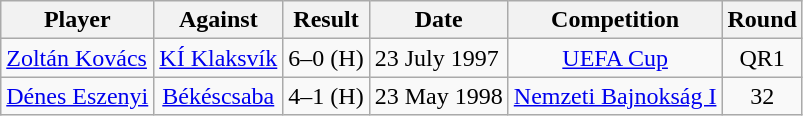<table class="wikitable sortable">
<tr>
<th>Player</th>
<th>Against</th>
<th style="text-align:center">Result</th>
<th>Date</th>
<th style="text-align:center">Competition</th>
<th>Round</th>
</tr>
<tr>
<td> <a href='#'>Zoltán Kovács</a></td>
<td align="center"><a href='#'>KÍ Klaksvík</a></td>
<td>6–0 (H)</td>
<td>23 July 1997</td>
<td align="center"><a href='#'>UEFA Cup</a></td>
<td align="center">QR1</td>
</tr>
<tr>
<td> <a href='#'>Dénes Eszenyi</a></td>
<td align="center"><a href='#'>Békéscsaba</a></td>
<td>4–1 (H)</td>
<td>23 May 1998</td>
<td><a href='#'>Nemzeti Bajnokság I</a></td>
<td align="center">32</td>
</tr>
</table>
